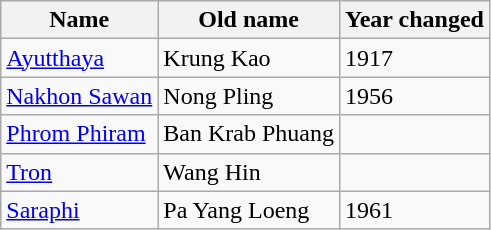<table class="wikitable">
<tr>
<th>Name</th>
<th>Old name</th>
<th>Year changed</th>
</tr>
<tr>
<td><a href='#'>Ayutthaya</a></td>
<td>Krung Kao</td>
<td>1917</td>
</tr>
<tr>
<td><a href='#'>Nakhon Sawan</a></td>
<td>Nong Pling</td>
<td>1956</td>
</tr>
<tr>
<td><a href='#'>Phrom Phiram</a></td>
<td>Ban Krab Phuang</td>
<td></td>
</tr>
<tr>
<td><a href='#'>Tron</a></td>
<td>Wang Hin</td>
<td></td>
</tr>
<tr>
<td><a href='#'>Saraphi</a></td>
<td>Pa Yang Loeng</td>
<td>1961</td>
</tr>
</table>
